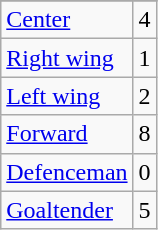<table class="wikitable">
<tr>
</tr>
<tr>
<td><a href='#'>Center</a></td>
<td>4</td>
</tr>
<tr>
<td><a href='#'>Right wing</a></td>
<td>1</td>
</tr>
<tr>
<td><a href='#'>Left wing</a></td>
<td>2</td>
</tr>
<tr>
<td><a href='#'>Forward</a></td>
<td>8</td>
</tr>
<tr>
<td><a href='#'>Defenceman</a></td>
<td>0</td>
</tr>
<tr>
<td><a href='#'>Goaltender</a></td>
<td>5</td>
</tr>
</table>
